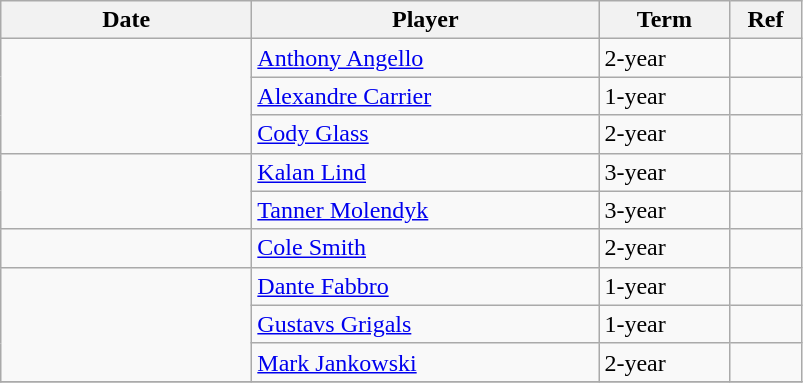<table class="wikitable">
<tr>
<th style="width: 10em;">Date</th>
<th style="width: 14em;">Player</th>
<th style="width: 5em;">Term</th>
<th style="width: 2.5em;">Ref</th>
</tr>
<tr>
<td rowspan=3></td>
<td><a href='#'>Anthony Angello</a></td>
<td>2-year</td>
<td></td>
</tr>
<tr>
<td><a href='#'>Alexandre Carrier</a></td>
<td>1-year</td>
<td></td>
</tr>
<tr>
<td><a href='#'>Cody Glass</a></td>
<td>2-year</td>
<td></td>
</tr>
<tr>
<td rowspan=2></td>
<td><a href='#'>Kalan Lind</a></td>
<td>3-year</td>
<td></td>
</tr>
<tr>
<td><a href='#'>Tanner Molendyk</a></td>
<td>3-year</td>
<td></td>
</tr>
<tr>
<td></td>
<td><a href='#'>Cole Smith</a></td>
<td>2-year</td>
<td></td>
</tr>
<tr>
<td rowspan=3></td>
<td><a href='#'>Dante Fabbro</a></td>
<td>1-year</td>
<td></td>
</tr>
<tr>
<td><a href='#'>Gustavs Grigals</a></td>
<td>1-year</td>
<td></td>
</tr>
<tr>
<td><a href='#'>Mark Jankowski</a></td>
<td>2-year</td>
<td></td>
</tr>
<tr>
</tr>
</table>
